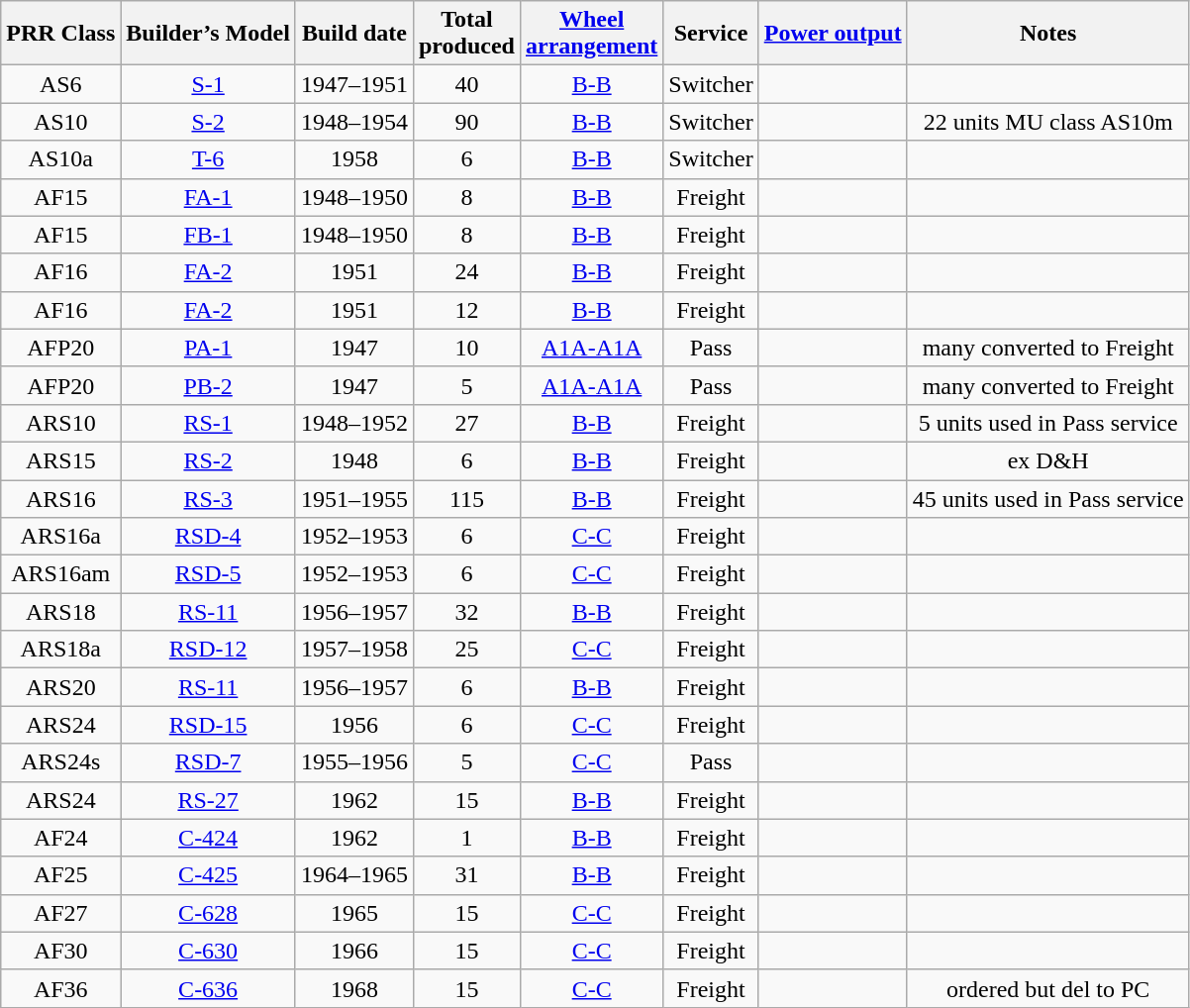<table class="wikitable sortable">
<tr>
<th>PRR Class</th>
<th>Builder’s Model</th>
<th>Build date</th>
<th>Total<br>produced</th>
<th><a href='#'>Wheel<br>arrangement</a></th>
<th>Service</th>
<th><a href='#'>Power output</a></th>
<th class="unsortable">Notes</th>
</tr>
<tr style=text-align:center>
<td>AS6</td>
<td><a href='#'>S-1</a></td>
<td>1947–1951</td>
<td>40</td>
<td><a href='#'>B-B</a></td>
<td>Switcher</td>
<td></td>
<td></td>
</tr>
<tr style=text-align:center>
<td>AS10</td>
<td><a href='#'>S-2</a></td>
<td>1948–1954</td>
<td>90</td>
<td><a href='#'>B-B</a></td>
<td>Switcher</td>
<td></td>
<td>22 units MU class AS10m</td>
</tr>
<tr style=text-align:center>
<td>AS10a</td>
<td><a href='#'>T-6</a></td>
<td>1958</td>
<td>6</td>
<td><a href='#'>B-B</a></td>
<td>Switcher</td>
<td></td>
<td></td>
</tr>
<tr style=text-align:center>
<td>AF15</td>
<td><a href='#'>FA-1</a></td>
<td>1948–1950</td>
<td>8</td>
<td><a href='#'>B-B</a></td>
<td>Freight</td>
<td></td>
<td></td>
</tr>
<tr style=text-align:center>
<td>AF15</td>
<td><a href='#'>FB-1</a></td>
<td>1948–1950</td>
<td>8</td>
<td><a href='#'>B-B</a></td>
<td>Freight</td>
<td></td>
<td></td>
</tr>
<tr style=text-align:center>
<td>AF16</td>
<td><a href='#'>FA-2</a></td>
<td>1951</td>
<td>24</td>
<td><a href='#'>B-B</a></td>
<td>Freight</td>
<td></td>
<td></td>
</tr>
<tr style=text-align:center>
<td>AF16</td>
<td><a href='#'>FA-2</a></td>
<td>1951</td>
<td>12</td>
<td><a href='#'>B-B</a></td>
<td>Freight</td>
<td></td>
<td></td>
</tr>
<tr style=text-align:center>
<td>AFP20</td>
<td><a href='#'>PA-1</a></td>
<td>1947</td>
<td>10</td>
<td><a href='#'>A1A-A1A</a></td>
<td>Pass</td>
<td></td>
<td>many converted to Freight</td>
</tr>
<tr style=text-align:center>
<td>AFP20</td>
<td><a href='#'>PB-2</a></td>
<td>1947</td>
<td>5</td>
<td><a href='#'>A1A-A1A</a></td>
<td>Pass</td>
<td></td>
<td>many converted to Freight</td>
</tr>
<tr style=text-align:center>
<td>ARS10</td>
<td><a href='#'>RS-1</a></td>
<td>1948–1952</td>
<td>27</td>
<td><a href='#'>B-B</a></td>
<td>Freight</td>
<td></td>
<td>5 units used in Pass service</td>
</tr>
<tr style=text-align:center>
<td>ARS15</td>
<td><a href='#'>RS-2</a></td>
<td>1948</td>
<td>6</td>
<td><a href='#'>B-B</a></td>
<td>Freight</td>
<td></td>
<td>ex D&H</td>
</tr>
<tr style=text-align:center>
<td>ARS16</td>
<td><a href='#'>RS-3</a></td>
<td>1951–1955</td>
<td>115</td>
<td><a href='#'>B-B</a></td>
<td>Freight</td>
<td></td>
<td>45 units used in Pass service</td>
</tr>
<tr style=text-align:center>
<td>ARS16a</td>
<td><a href='#'>RSD-4</a></td>
<td>1952–1953</td>
<td>6</td>
<td><a href='#'>C-C</a></td>
<td>Freight</td>
<td></td>
<td></td>
</tr>
<tr style=text-align:center>
<td>ARS16am</td>
<td><a href='#'>RSD-5</a></td>
<td>1952–1953</td>
<td>6</td>
<td><a href='#'>C-C</a></td>
<td>Freight</td>
<td></td>
<td></td>
</tr>
<tr style=text-align:center>
<td>ARS18</td>
<td><a href='#'>RS-11</a></td>
<td>1956–1957</td>
<td>32</td>
<td><a href='#'>B-B</a></td>
<td>Freight</td>
<td></td>
<td></td>
</tr>
<tr style=text-align:center>
<td>ARS18a</td>
<td><a href='#'>RSD-12</a></td>
<td>1957–1958</td>
<td>25</td>
<td><a href='#'>C-C</a></td>
<td>Freight</td>
<td></td>
<td></td>
</tr>
<tr style=text-align:center>
<td>ARS20</td>
<td><a href='#'>RS-11</a></td>
<td>1956–1957</td>
<td>6</td>
<td><a href='#'>B-B</a></td>
<td>Freight</td>
<td></td>
<td></td>
</tr>
<tr style=text-align:center>
<td>ARS24</td>
<td><a href='#'>RSD-15</a></td>
<td>1956</td>
<td>6</td>
<td><a href='#'>C-C</a></td>
<td>Freight</td>
<td></td>
<td></td>
</tr>
<tr style=text-align:center>
<td>ARS24s</td>
<td><a href='#'>RSD-7</a></td>
<td>1955–1956</td>
<td>5</td>
<td><a href='#'>C-C</a></td>
<td>Pass</td>
<td></td>
<td></td>
</tr>
<tr style=text-align:center>
<td>ARS24</td>
<td><a href='#'>RS-27</a></td>
<td>1962</td>
<td>15</td>
<td><a href='#'>B-B</a></td>
<td>Freight</td>
<td></td>
<td></td>
</tr>
<tr style=text-align:center>
<td>AF24</td>
<td><a href='#'>C-424</a></td>
<td>1962</td>
<td>1</td>
<td><a href='#'>B-B</a></td>
<td>Freight</td>
<td></td>
<td></td>
</tr>
<tr style=text-align:center>
<td>AF25</td>
<td><a href='#'>C-425</a></td>
<td>1964–1965</td>
<td>31</td>
<td><a href='#'>B-B</a></td>
<td>Freight</td>
<td></td>
<td></td>
</tr>
<tr style=text-align:center>
<td>AF27</td>
<td><a href='#'>C-628</a></td>
<td>1965</td>
<td>15</td>
<td><a href='#'>C-C</a></td>
<td>Freight</td>
<td></td>
<td></td>
</tr>
<tr style=text-align:center>
<td>AF30</td>
<td><a href='#'>C-630</a></td>
<td>1966</td>
<td>15</td>
<td><a href='#'>C-C</a></td>
<td>Freight</td>
<td></td>
<td></td>
</tr>
<tr style=text-align:center>
<td>AF36</td>
<td><a href='#'>C-636</a></td>
<td>1968</td>
<td>15</td>
<td><a href='#'>C-C</a></td>
<td>Freight</td>
<td></td>
<td>ordered but del to PC</td>
</tr>
</table>
